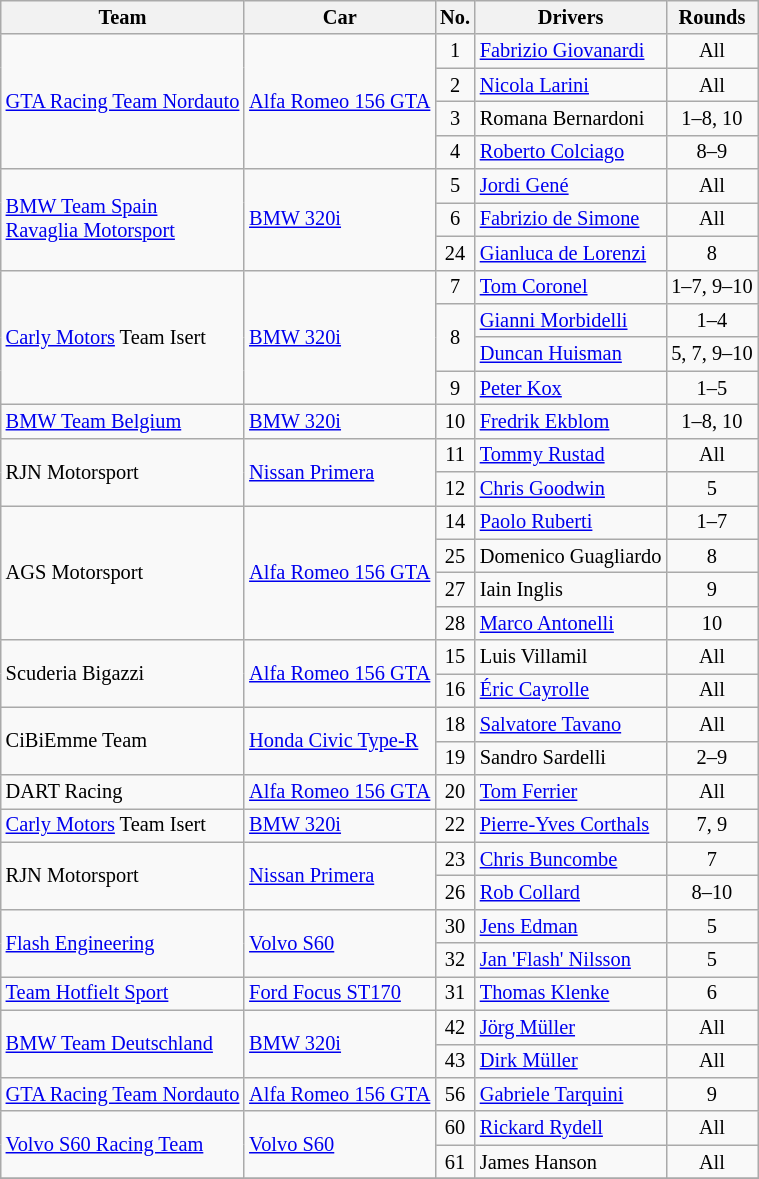<table class="wikitable sortable" style="font-size: 85%;">
<tr>
<th>Team</th>
<th>Car</th>
<th>No.</th>
<th>Drivers</th>
<th>Rounds</th>
</tr>
<tr>
<td rowspan="4" nowrap> <a href='#'>GTA Racing Team Nordauto</a></td>
<td rowspan="4" nowrap><a href='#'>Alfa Romeo 156 GTA</a></td>
<td align="center">1</td>
<td> <a href='#'>Fabrizio Giovanardi</a></td>
<td align="center">All</td>
</tr>
<tr>
<td align="center">2</td>
<td> <a href='#'>Nicola Larini</a></td>
<td align="center">All</td>
</tr>
<tr>
<td align="center">3</td>
<td> Romana Bernardoni</td>
<td align="center">1–8, 10</td>
</tr>
<tr>
<td align="center">4</td>
<td> <a href='#'>Roberto Colciago</a></td>
<td align="center">8–9</td>
</tr>
<tr>
<td rowspan="3"> <a href='#'>BMW Team Spain</a><br> <a href='#'>Ravaglia Motorsport</a></td>
<td rowspan="3"><a href='#'>BMW 320i</a></td>
<td align="center">5</td>
<td> <a href='#'>Jordi Gené</a></td>
<td align="center">All</td>
</tr>
<tr>
<td align="center">6</td>
<td nowrap> <a href='#'>Fabrizio de Simone</a></td>
<td align="center">All</td>
</tr>
<tr>
<td align="center">24</td>
<td> <a href='#'>Gianluca de Lorenzi</a></td>
<td align="center">8</td>
</tr>
<tr>
<td rowspan="4"> <a href='#'>Carly Motors</a> Team Isert</td>
<td rowspan="4"><a href='#'>BMW 320i</a></td>
<td align="center">7</td>
<td> <a href='#'>Tom Coronel</a></td>
<td align="center">1–7, 9–10</td>
</tr>
<tr>
<td align="center" rowspan="2">8</td>
<td> <a href='#'>Gianni Morbidelli</a></td>
<td align="center">1–4</td>
</tr>
<tr>
<td> <a href='#'>Duncan Huisman</a></td>
<td align="center">5, 7, 9–10</td>
</tr>
<tr>
<td align="center">9</td>
<td> <a href='#'>Peter Kox</a></td>
<td align="center">1–5</td>
</tr>
<tr>
<td> <a href='#'>BMW Team Belgium</a></td>
<td><a href='#'>BMW 320i</a></td>
<td align="center">10</td>
<td> <a href='#'>Fredrik Ekblom</a></td>
<td align="center">1–8, 10</td>
</tr>
<tr>
<td rowspan="2"> RJN Motorsport</td>
<td rowspan="2"><a href='#'>Nissan Primera</a></td>
<td align="center">11</td>
<td> <a href='#'>Tommy Rustad</a></td>
<td align="center">All</td>
</tr>
<tr>
<td align="center">12</td>
<td> <a href='#'>Chris Goodwin</a></td>
<td align="center">5</td>
</tr>
<tr>
<td rowspan=4> AGS Motorsport</td>
<td rowspan=4><a href='#'>Alfa Romeo 156 GTA</a></td>
<td align="center">14</td>
<td> <a href='#'>Paolo Ruberti</a></td>
<td align="center">1–7</td>
</tr>
<tr>
<td align="center">25</td>
<td> Domenico Guagliardo</td>
<td align="center">8</td>
</tr>
<tr>
<td align="center">27</td>
<td> Iain Inglis</td>
<td align="center">9</td>
</tr>
<tr>
<td align="center">28</td>
<td> <a href='#'>Marco Antonelli</a></td>
<td align="center">10</td>
</tr>
<tr>
<td rowspan="2"> Scuderia Bigazzi</td>
<td rowspan="2"><a href='#'>Alfa Romeo 156 GTA</a></td>
<td align="center">15</td>
<td> Luis Villamil</td>
<td align="center">All</td>
</tr>
<tr>
<td align="center">16</td>
<td> <a href='#'>Éric Cayrolle</a></td>
<td align="center">All</td>
</tr>
<tr>
<td rowspan="2"> CiBiEmme Team</td>
<td rowspan="2"><a href='#'>Honda Civic Type-R</a></td>
<td align="center">18</td>
<td> <a href='#'>Salvatore Tavano</a></td>
<td align="center">All</td>
</tr>
<tr>
<td align="center">19</td>
<td> Sandro Sardelli</td>
<td align="center">2–9</td>
</tr>
<tr>
<td> DART Racing</td>
<td><a href='#'>Alfa Romeo 156 GTA</a></td>
<td align="center">20</td>
<td> <a href='#'>Tom Ferrier</a></td>
<td align="center">All</td>
</tr>
<tr>
<td> <a href='#'>Carly Motors</a> Team Isert</td>
<td><a href='#'>BMW 320i</a></td>
<td align="center">22</td>
<td> <a href='#'>Pierre-Yves Corthals</a></td>
<td align="center">7, 9</td>
</tr>
<tr>
<td rowspan=2> RJN Motorsport</td>
<td rowspan=2><a href='#'>Nissan Primera</a></td>
<td align="center">23</td>
<td> <a href='#'>Chris Buncombe</a></td>
<td align="center">7</td>
</tr>
<tr>
<td align="center">26</td>
<td> <a href='#'>Rob Collard</a></td>
<td align="center">8–10</td>
</tr>
<tr>
<td rowspan=2> <a href='#'>Flash Engineering</a></td>
<td rowspan=2><a href='#'>Volvo S60</a></td>
<td align="center">30</td>
<td> <a href='#'>Jens Edman</a></td>
<td align="center">5</td>
</tr>
<tr>
<td align="center">32</td>
<td> <a href='#'>Jan 'Flash' Nilsson</a></td>
<td align="center">5</td>
</tr>
<tr>
<td> <a href='#'>Team Hotfielt Sport</a></td>
<td><a href='#'>Ford Focus ST170</a></td>
<td align="center">31</td>
<td> <a href='#'>Thomas Klenke</a></td>
<td align="center">6</td>
</tr>
<tr>
<td rowspan="2"> <a href='#'>BMW Team Deutschland</a></td>
<td rowspan="2"><a href='#'>BMW 320i</a></td>
<td align="center">42</td>
<td> <a href='#'>Jörg Müller</a></td>
<td align="center">All</td>
</tr>
<tr>
<td align="center">43</td>
<td> <a href='#'>Dirk Müller</a></td>
<td align="center">All</td>
</tr>
<tr>
<td> <a href='#'>GTA Racing Team Nordauto</a></td>
<td><a href='#'>Alfa Romeo 156 GTA</a></td>
<td align="center">56</td>
<td> <a href='#'>Gabriele Tarquini</a></td>
<td align="center">9</td>
</tr>
<tr>
<td rowspan="2"> <a href='#'>Volvo S60 Racing Team</a></td>
<td rowspan="2"><a href='#'>Volvo S60</a></td>
<td align="center">60</td>
<td> <a href='#'>Rickard Rydell</a></td>
<td align="center">All</td>
</tr>
<tr>
<td align="center">61</td>
<td> James Hanson</td>
<td align="center">All</td>
</tr>
<tr>
</tr>
</table>
